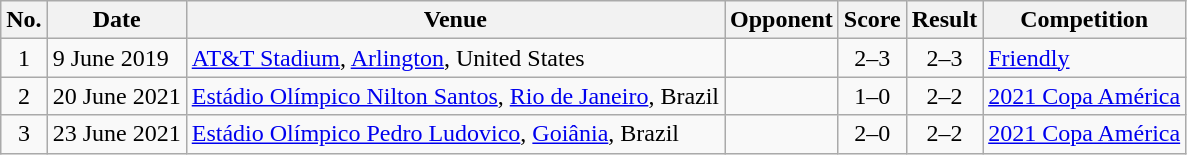<table class="wikitable sortable">
<tr>
<th scope="col">No.</th>
<th scope="col">Date</th>
<th scope="col">Venue</th>
<th scope="col">Opponent</th>
<th scope="col">Score</th>
<th scope="col">Result</th>
<th scope="col">Competition</th>
</tr>
<tr>
<td align="center">1</td>
<td>9 June 2019</td>
<td><a href='#'>AT&T Stadium</a>, <a href='#'>Arlington</a>, United States</td>
<td></td>
<td align="center">2–3</td>
<td align="center">2–3</td>
<td><a href='#'>Friendly</a></td>
</tr>
<tr>
<td align="center">2</td>
<td>20 June 2021</td>
<td><a href='#'>Estádio Olímpico Nilton Santos</a>, <a href='#'>Rio de Janeiro</a>, Brazil</td>
<td></td>
<td align="center">1–0</td>
<td align="center">2–2</td>
<td><a href='#'>2021 Copa América</a></td>
</tr>
<tr>
<td align="center">3</td>
<td>23 June 2021</td>
<td><a href='#'>Estádio Olímpico Pedro Ludovico</a>, <a href='#'>Goiânia</a>, Brazil</td>
<td></td>
<td align="center">2–0</td>
<td align="center">2–2</td>
<td><a href='#'>2021 Copa América</a></td>
</tr>
</table>
